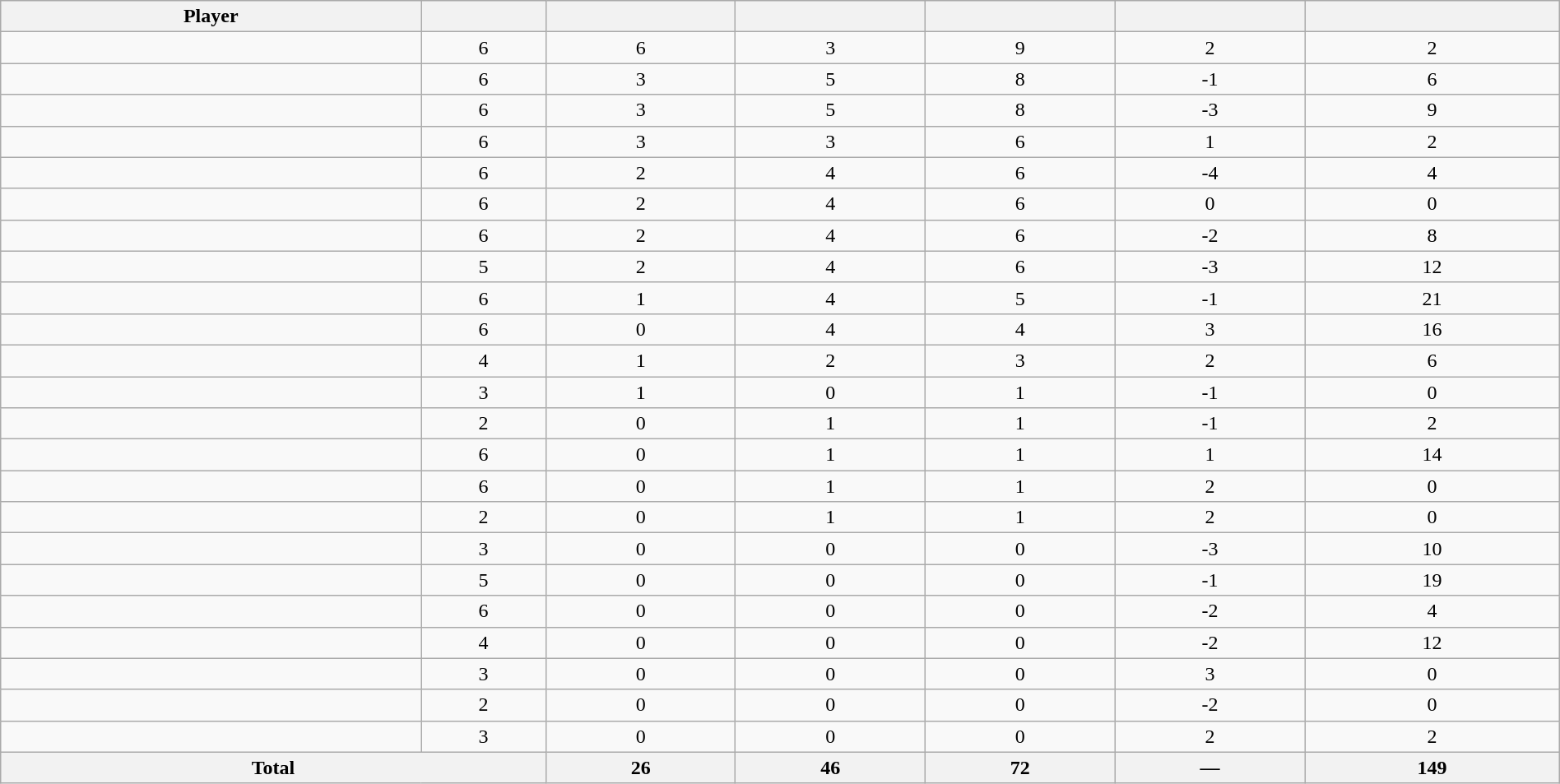<table class="wikitable sortable" style="width:100%; text-align:center;">
<tr>
<th>Player</th>
<th></th>
<th></th>
<th></th>
<th></th>
<th data-sort-type="number"></th>
<th></th>
</tr>
<tr>
<td></td>
<td>6</td>
<td>6</td>
<td>3</td>
<td>9</td>
<td>2</td>
<td>2</td>
</tr>
<tr>
<td></td>
<td>6</td>
<td>3</td>
<td>5</td>
<td>8</td>
<td>-1</td>
<td>6</td>
</tr>
<tr>
<td></td>
<td>6</td>
<td>3</td>
<td>5</td>
<td>8</td>
<td>-3</td>
<td>9</td>
</tr>
<tr>
<td></td>
<td>6</td>
<td>3</td>
<td>3</td>
<td>6</td>
<td>1</td>
<td>2</td>
</tr>
<tr>
<td></td>
<td>6</td>
<td>2</td>
<td>4</td>
<td>6</td>
<td>-4</td>
<td>4</td>
</tr>
<tr>
<td></td>
<td>6</td>
<td>2</td>
<td>4</td>
<td>6</td>
<td>0</td>
<td>0</td>
</tr>
<tr>
<td></td>
<td>6</td>
<td>2</td>
<td>4</td>
<td>6</td>
<td>-2</td>
<td>8</td>
</tr>
<tr>
<td></td>
<td>5</td>
<td>2</td>
<td>4</td>
<td>6</td>
<td>-3</td>
<td>12</td>
</tr>
<tr>
<td></td>
<td>6</td>
<td>1</td>
<td>4</td>
<td>5</td>
<td>-1</td>
<td>21</td>
</tr>
<tr>
<td></td>
<td>6</td>
<td>0</td>
<td>4</td>
<td>4</td>
<td>3</td>
<td>16</td>
</tr>
<tr>
<td></td>
<td>4</td>
<td>1</td>
<td>2</td>
<td>3</td>
<td>2</td>
<td>6</td>
</tr>
<tr>
<td></td>
<td>3</td>
<td>1</td>
<td>0</td>
<td>1</td>
<td>-1</td>
<td>0</td>
</tr>
<tr>
<td></td>
<td>2</td>
<td>0</td>
<td>1</td>
<td>1</td>
<td>-1</td>
<td>2</td>
</tr>
<tr>
<td></td>
<td>6</td>
<td>0</td>
<td>1</td>
<td>1</td>
<td>1</td>
<td>14</td>
</tr>
<tr>
<td></td>
<td>6</td>
<td>0</td>
<td>1</td>
<td>1</td>
<td>2</td>
<td>0</td>
</tr>
<tr>
<td></td>
<td>2</td>
<td>0</td>
<td>1</td>
<td>1</td>
<td>2</td>
<td>0</td>
</tr>
<tr>
<td></td>
<td>3</td>
<td>0</td>
<td>0</td>
<td>0</td>
<td>-3</td>
<td>10</td>
</tr>
<tr>
<td></td>
<td>5</td>
<td>0</td>
<td>0</td>
<td>0</td>
<td>-1</td>
<td>19</td>
</tr>
<tr>
<td></td>
<td>6</td>
<td>0</td>
<td>0</td>
<td>0</td>
<td>-2</td>
<td>4</td>
</tr>
<tr>
<td></td>
<td>4</td>
<td>0</td>
<td>0</td>
<td>0</td>
<td>-2</td>
<td>12</td>
</tr>
<tr>
<td></td>
<td>3</td>
<td>0</td>
<td>0</td>
<td>0</td>
<td>3</td>
<td>0</td>
</tr>
<tr>
<td></td>
<td>2</td>
<td>0</td>
<td>0</td>
<td>0</td>
<td>-2</td>
<td>0</td>
</tr>
<tr>
<td></td>
<td>3</td>
<td>0</td>
<td>0</td>
<td>0</td>
<td>2</td>
<td>2</td>
</tr>
<tr class="sortbottom">
<th colspan=2>Total</th>
<th>26</th>
<th>46</th>
<th>72</th>
<th>—</th>
<th>149</th>
</tr>
</table>
